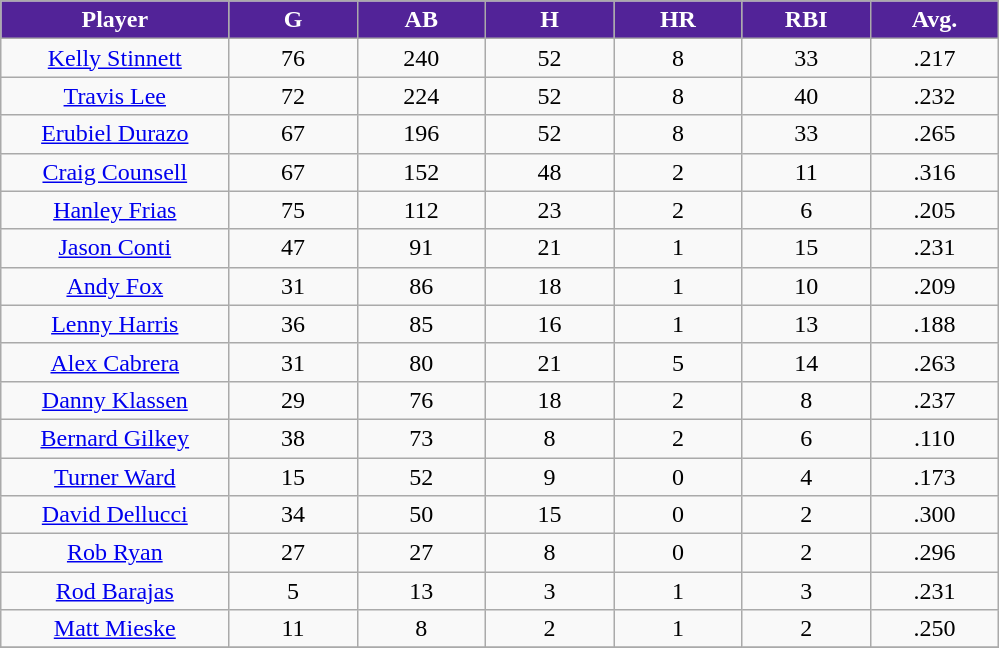<table class="wikitable sortable">
<tr>
<th style="background:#522398;color:white;" width="16%">Player</th>
<th style="background:#522398;color:white;" width="9%">G</th>
<th style="background:#522398;color:white;" width="9%">AB</th>
<th style="background:#522398;color:white;" width="9%">H</th>
<th style="background:#522398;color:white;" width="9%">HR</th>
<th style="background:#522398;color:white;" width="9%">RBI</th>
<th style="background:#522398;color:white;" width="9%">Avg.</th>
</tr>
<tr align="center">
<td><a href='#'>Kelly Stinnett</a></td>
<td>76</td>
<td>240</td>
<td>52</td>
<td>8</td>
<td>33</td>
<td>.217</td>
</tr>
<tr align="center">
<td><a href='#'>Travis Lee</a></td>
<td>72</td>
<td>224</td>
<td>52</td>
<td>8</td>
<td>40</td>
<td>.232</td>
</tr>
<tr align="center">
<td><a href='#'>Erubiel Durazo</a></td>
<td>67</td>
<td>196</td>
<td>52</td>
<td>8</td>
<td>33</td>
<td>.265</td>
</tr>
<tr align="center">
<td><a href='#'>Craig Counsell</a></td>
<td>67</td>
<td>152</td>
<td>48</td>
<td>2</td>
<td>11</td>
<td>.316</td>
</tr>
<tr align="center">
<td><a href='#'>Hanley Frias</a></td>
<td>75</td>
<td>112</td>
<td>23</td>
<td>2</td>
<td>6</td>
<td>.205</td>
</tr>
<tr align="center">
<td><a href='#'>Jason Conti</a></td>
<td>47</td>
<td>91</td>
<td>21</td>
<td>1</td>
<td>15</td>
<td>.231</td>
</tr>
<tr align="center">
<td><a href='#'>Andy Fox</a></td>
<td>31</td>
<td>86</td>
<td>18</td>
<td>1</td>
<td>10</td>
<td>.209</td>
</tr>
<tr align=center>
<td><a href='#'>Lenny Harris</a></td>
<td>36</td>
<td>85</td>
<td>16</td>
<td>1</td>
<td>13</td>
<td>.188</td>
</tr>
<tr align="center">
<td><a href='#'>Alex Cabrera</a></td>
<td>31</td>
<td>80</td>
<td>21</td>
<td>5</td>
<td>14</td>
<td>.263</td>
</tr>
<tr align="center">
<td><a href='#'>Danny Klassen</a></td>
<td>29</td>
<td>76</td>
<td>18</td>
<td>2</td>
<td>8</td>
<td>.237</td>
</tr>
<tr align="center">
<td><a href='#'>Bernard Gilkey</a></td>
<td>38</td>
<td>73</td>
<td>8</td>
<td>2</td>
<td>6</td>
<td>.110</td>
</tr>
<tr align="center">
<td><a href='#'>Turner Ward</a></td>
<td>15</td>
<td>52</td>
<td>9</td>
<td>0</td>
<td>4</td>
<td>.173</td>
</tr>
<tr align="center">
<td><a href='#'>David Dellucci</a></td>
<td>34</td>
<td>50</td>
<td>15</td>
<td>0</td>
<td>2</td>
<td>.300</td>
</tr>
<tr align="center">
<td><a href='#'>Rob Ryan</a></td>
<td>27</td>
<td>27</td>
<td>8</td>
<td>0</td>
<td>2</td>
<td>.296</td>
</tr>
<tr align="center">
<td><a href='#'>Rod Barajas</a></td>
<td>5</td>
<td>13</td>
<td>3</td>
<td>1</td>
<td>3</td>
<td>.231</td>
</tr>
<tr align="center">
<td><a href='#'>Matt Mieske</a></td>
<td>11</td>
<td>8</td>
<td>2</td>
<td>1</td>
<td>2</td>
<td>.250</td>
</tr>
<tr align="center">
</tr>
</table>
